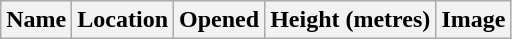<table class="wikitable">
<tr>
<th>Name</th>
<th>Location</th>
<th>Opened</th>
<th>Height (metres)</th>
<th>Image<br>




























































































</th>
</tr>
</table>
